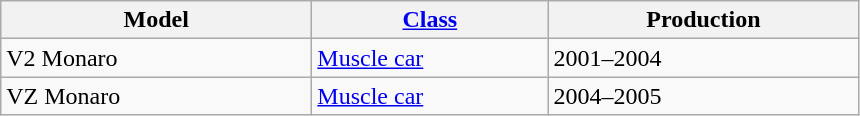<table class="wikitable">
<tr>
<th style="width:200px;">Model</th>
<th style="width:150px;"><a href='#'>Class</a></th>
<th style="width:200px;">Production</th>
</tr>
<tr>
<td valign="top">V2 Monaro</td>
<td valign="top"><a href='#'>Muscle car</a></td>
<td valign="top">2001–2004</td>
</tr>
<tr>
<td valign="top">VZ Monaro</td>
<td valign="top"><a href='#'>Muscle car</a></td>
<td valign="top">2004–2005</td>
</tr>
</table>
